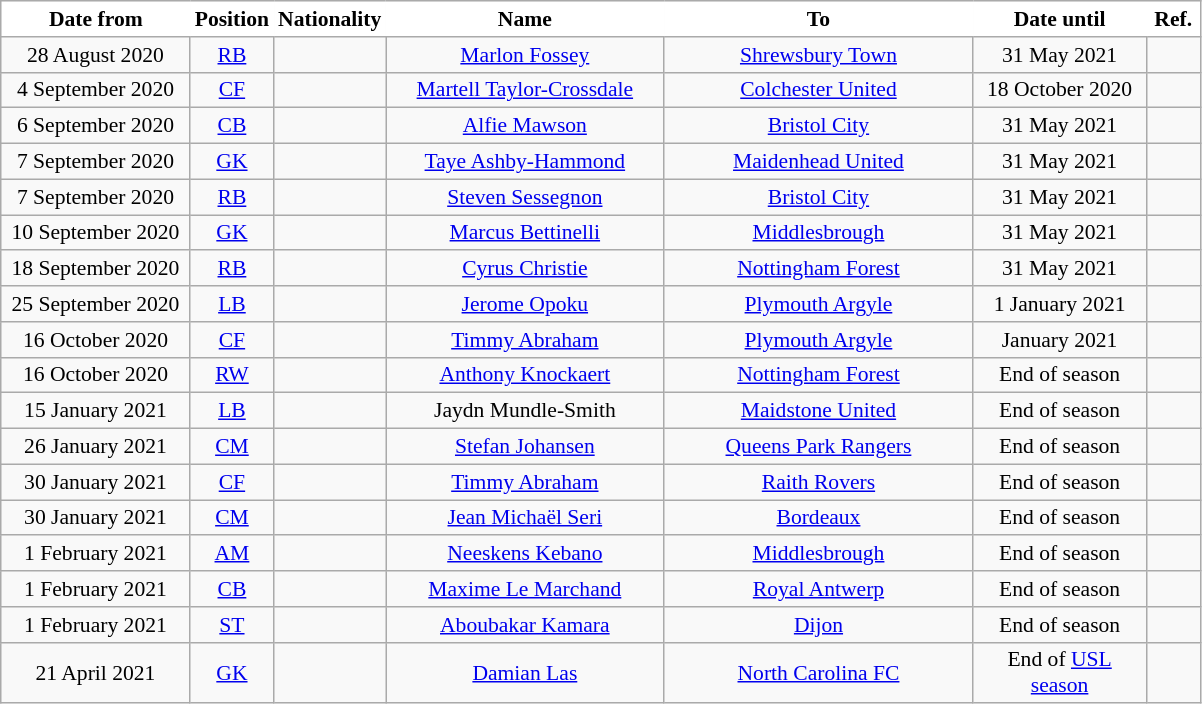<table class="wikitable"  style="text-align:center; font-size:90%; ">
<tr>
<th style="background:white; color:black; border:black; width:120px;">Date from</th>
<th style="background:white; color:black; border:black; width:50px;">Position</th>
<th style="background:white; color:black; border:black; width:50px;">Nationality</th>
<th style="background:white; color:black; border:black; width:180px;">Name</th>
<th style="background:white; color:black; border:black; width:200px;">To</th>
<th style="background:white; color:black; border:black; width:110px;">Date until</th>
<th style="background:white; color:black; border:black; width:30px;">Ref.</th>
</tr>
<tr>
<td>28 August 2020</td>
<td><a href='#'>RB</a></td>
<td></td>
<td><a href='#'>Marlon Fossey</a></td>
<td> <a href='#'>Shrewsbury Town</a></td>
<td>31 May 2021</td>
<td></td>
</tr>
<tr>
<td>4 September 2020</td>
<td><a href='#'>CF</a></td>
<td></td>
<td><a href='#'>Martell Taylor-Crossdale</a></td>
<td> <a href='#'>Colchester United</a></td>
<td>18 October 2020</td>
<td></td>
</tr>
<tr>
<td>6 September 2020</td>
<td><a href='#'>CB</a></td>
<td></td>
<td><a href='#'>Alfie Mawson</a></td>
<td> <a href='#'>Bristol City</a></td>
<td>31 May 2021</td>
<td></td>
</tr>
<tr>
<td>7 September 2020</td>
<td><a href='#'>GK</a></td>
<td></td>
<td><a href='#'>Taye Ashby-Hammond</a></td>
<td> <a href='#'>Maidenhead United</a></td>
<td>31 May 2021</td>
<td></td>
</tr>
<tr>
<td>7 September 2020</td>
<td><a href='#'>RB</a></td>
<td></td>
<td><a href='#'>Steven Sessegnon</a></td>
<td> <a href='#'>Bristol City</a></td>
<td>31 May 2021</td>
<td></td>
</tr>
<tr>
<td>10 September 2020</td>
<td><a href='#'>GK</a></td>
<td></td>
<td><a href='#'>Marcus Bettinelli</a></td>
<td> <a href='#'>Middlesbrough</a></td>
<td>31 May 2021</td>
<td></td>
</tr>
<tr>
<td>18 September 2020</td>
<td><a href='#'>RB</a></td>
<td></td>
<td><a href='#'>Cyrus Christie</a></td>
<td> <a href='#'>Nottingham Forest</a></td>
<td>31 May 2021</td>
<td></td>
</tr>
<tr>
<td>25 September 2020</td>
<td><a href='#'>LB</a></td>
<td></td>
<td><a href='#'>Jerome Opoku</a></td>
<td> <a href='#'>Plymouth Argyle</a></td>
<td>1 January 2021</td>
<td></td>
</tr>
<tr>
<td>16 October 2020</td>
<td><a href='#'>CF</a></td>
<td></td>
<td><a href='#'>Timmy Abraham</a></td>
<td> <a href='#'>Plymouth Argyle</a></td>
<td>January 2021</td>
<td></td>
</tr>
<tr>
<td>16 October 2020</td>
<td><a href='#'>RW</a></td>
<td></td>
<td><a href='#'>Anthony Knockaert</a></td>
<td> <a href='#'>Nottingham Forest</a></td>
<td>End of season</td>
<td></td>
</tr>
<tr>
<td>15 January 2021</td>
<td><a href='#'>LB</a></td>
<td></td>
<td>Jaydn Mundle-Smith</td>
<td> <a href='#'>Maidstone United</a></td>
<td>End of season</td>
<td></td>
</tr>
<tr>
<td>26 January 2021</td>
<td><a href='#'>CM</a></td>
<td></td>
<td><a href='#'>Stefan Johansen</a></td>
<td> <a href='#'>Queens Park Rangers</a></td>
<td>End of season</td>
<td></td>
</tr>
<tr>
<td>30 January 2021</td>
<td><a href='#'>CF</a></td>
<td></td>
<td><a href='#'>Timmy Abraham</a></td>
<td> <a href='#'>Raith Rovers</a></td>
<td>End of season</td>
<td></td>
</tr>
<tr>
<td>30 January 2021</td>
<td><a href='#'>CM</a></td>
<td></td>
<td><a href='#'>Jean Michaël Seri</a></td>
<td> <a href='#'>Bordeaux</a></td>
<td>End of season</td>
<td></td>
</tr>
<tr>
<td>1 February 2021</td>
<td><a href='#'>AM</a></td>
<td></td>
<td><a href='#'>Neeskens Kebano</a></td>
<td> <a href='#'>Middlesbrough</a></td>
<td>End of season</td>
<td></td>
</tr>
<tr>
<td>1 February 2021</td>
<td><a href='#'>CB</a></td>
<td></td>
<td><a href='#'>Maxime Le Marchand</a></td>
<td> <a href='#'>Royal Antwerp</a></td>
<td>End of season</td>
<td></td>
</tr>
<tr>
<td>1 February 2021</td>
<td><a href='#'>ST</a></td>
<td></td>
<td><a href='#'>Aboubakar Kamara</a></td>
<td> <a href='#'>Dijon</a></td>
<td>End of season</td>
<td></td>
</tr>
<tr>
<td>21 April 2021</td>
<td><a href='#'>GK</a></td>
<td></td>
<td><a href='#'>Damian Las</a></td>
<td> <a href='#'>North Carolina FC</a></td>
<td>End of <a href='#'>USL season</a></td>
<td></td>
</tr>
</table>
